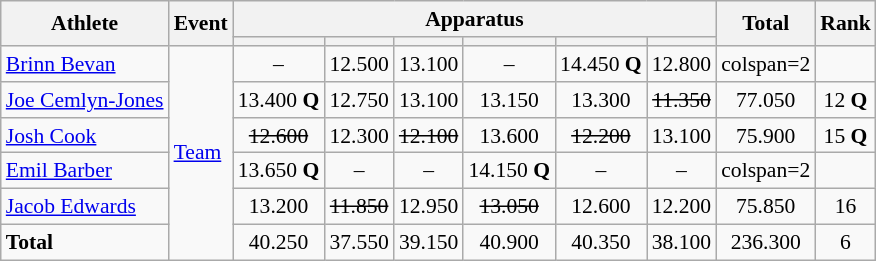<table class="wikitable" style="font-size:90%; text-align:center">
<tr>
<th rowspan=2>Athlete</th>
<th rowspan=2>Event</th>
<th colspan=6>Apparatus</th>
<th rowspan=2>Total</th>
<th rowspan=2>Rank</th>
</tr>
<tr style="font-size:95%">
<th></th>
<th></th>
<th></th>
<th></th>
<th></th>
<th></th>
</tr>
<tr>
<td align=left><a href='#'>Brinn Bevan</a></td>
<td align=left rowspan=6><a href='#'>Team</a></td>
<td>–</td>
<td>12.500</td>
<td>13.100</td>
<td>–</td>
<td>14.450 <strong>Q</strong></td>
<td>12.800</td>
<td>colspan=2 </td>
</tr>
<tr>
<td align=left><a href='#'>Joe Cemlyn-Jones</a></td>
<td>13.400 <strong>Q</strong></td>
<td>12.750</td>
<td>13.100</td>
<td>13.150</td>
<td>13.300</td>
<td><s>11.350</s></td>
<td>77.050</td>
<td>12 <strong>Q</strong></td>
</tr>
<tr>
<td align=left><a href='#'>Josh Cook</a></td>
<td><s>12.600</s></td>
<td>12.300</td>
<td><s>12.100</s></td>
<td>13.600</td>
<td><s>12.200</s></td>
<td>13.100</td>
<td>75.900</td>
<td>15 <strong>Q</strong></td>
</tr>
<tr>
<td align=left><a href='#'>Emil Barber</a></td>
<td>13.650 <strong>Q</strong></td>
<td>–</td>
<td>–</td>
<td>14.150 <strong>Q</strong></td>
<td>–</td>
<td>–</td>
<td>colspan=2 </td>
</tr>
<tr>
<td align=left><a href='#'>Jacob Edwards</a></td>
<td>13.200</td>
<td><s>11.850</s></td>
<td>12.950</td>
<td><s>13.050</s></td>
<td>12.600</td>
<td>12.200</td>
<td>75.850</td>
<td>16</td>
</tr>
<tr>
<td align=left><strong>Total</strong></td>
<td>40.250</td>
<td>37.550</td>
<td>39.150</td>
<td>40.900</td>
<td>40.350</td>
<td>38.100</td>
<td>236.300</td>
<td>6</td>
</tr>
</table>
